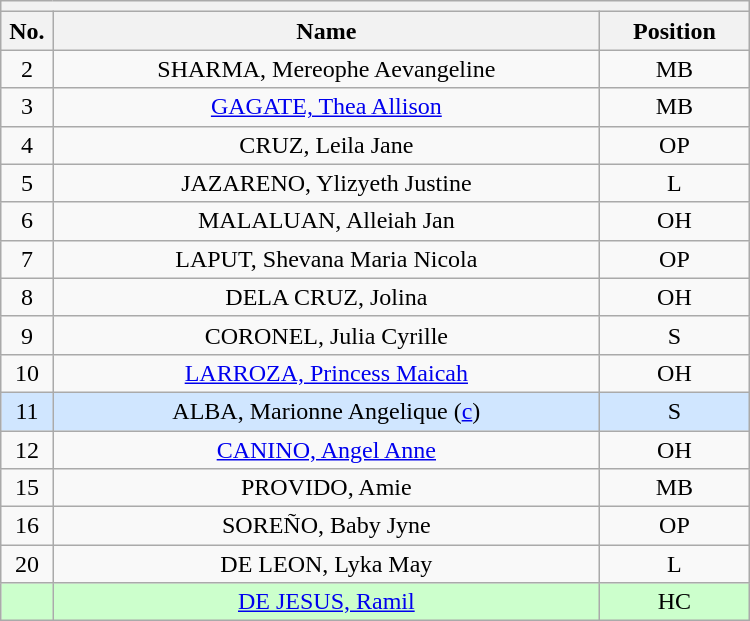<table class="wikitable mw-collapsible mw-collapsed" style="text-align:center; width:500px; border:none">
<tr>
<th style="text-align:center" colspan="3"></th>
</tr>
<tr>
<th style="width:7%">No.</th>
<th>Name</th>
<th style="width:20%">Position</th>
</tr>
<tr>
<td>2</td>
<td>SHARMA, Mereophe Aevangeline</td>
<td>MB</td>
</tr>
<tr>
<td>3</td>
<td><a href='#'>GAGATE, Thea Allison</a></td>
<td>MB</td>
</tr>
<tr>
<td>4</td>
<td>CRUZ, Leila Jane</td>
<td>OP</td>
</tr>
<tr>
<td>5</td>
<td>JAZARENO, Ylizyeth Justine</td>
<td>L</td>
</tr>
<tr>
<td>6</td>
<td>MALALUAN, Alleiah Jan</td>
<td>OH</td>
</tr>
<tr>
<td>7</td>
<td>LAPUT, Shevana Maria Nicola</td>
<td>OP</td>
</tr>
<tr>
<td>8</td>
<td>DELA CRUZ, Jolina</td>
<td>OH</td>
</tr>
<tr>
<td>9</td>
<td>CORONEL, Julia Cyrille</td>
<td>S</td>
</tr>
<tr>
<td>10</td>
<td><a href='#'>LARROZA, Princess Maicah</a></td>
<td>OH</td>
</tr>
<tr bgcolor=#D0E6FF>
<td>11</td>
<td>ALBA, Marionne Angelique (<a href='#'>c</a>)</td>
<td>S</td>
</tr>
<tr>
<td>12</td>
<td><a href='#'>CANINO, Angel Anne</a></td>
<td>OH</td>
</tr>
<tr>
<td>15</td>
<td>PROVIDO, Amie</td>
<td>MB</td>
</tr>
<tr>
<td>16</td>
<td>SOREÑO, Baby Jyne</td>
<td>OP</td>
</tr>
<tr>
<td>20</td>
<td>DE LEON, Lyka May</td>
<td>L</td>
</tr>
<tr bgcolor=#CCFFCC>
<td></td>
<td><a href='#'>DE JESUS, Ramil</a></td>
<td>HC</td>
</tr>
</table>
